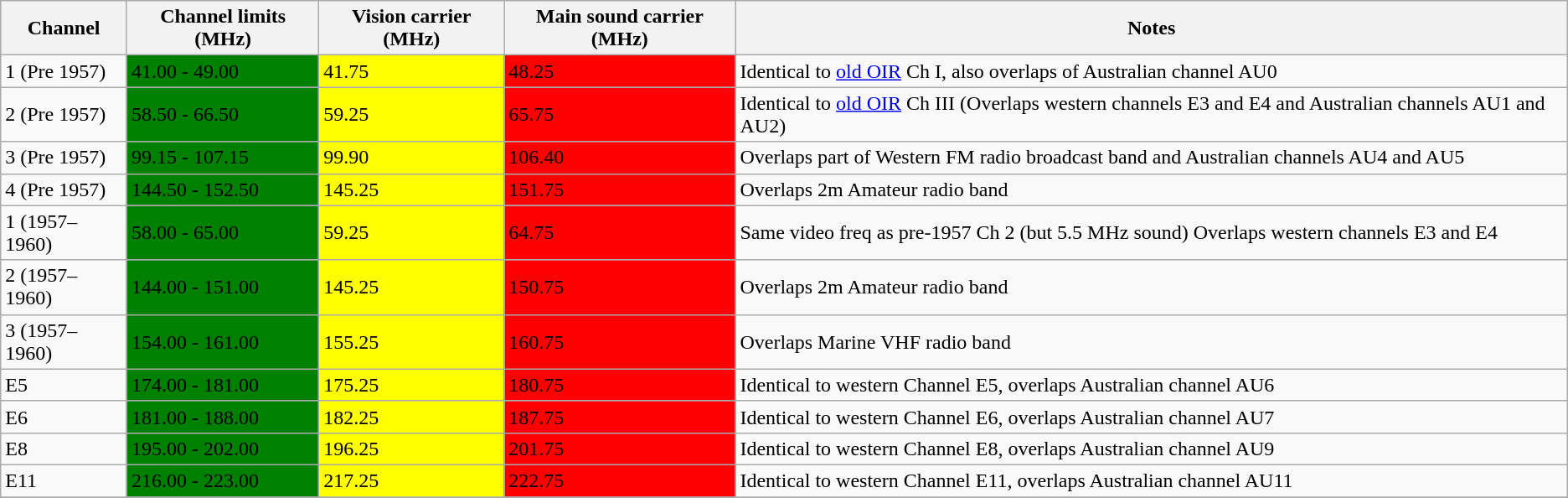<table class="wikitable">
<tr>
<th>Channel</th>
<th>Channel limits (MHz)</th>
<th>Vision carrier (MHz)</th>
<th>Main sound carrier (MHz)</th>
<th>Notes</th>
</tr>
<tr>
<td>1 (Pre 1957)</td>
<td bgcolor=green>41.00 - 49.00</td>
<td bgcolor=yellow>41.75</td>
<td bgcolor=red>48.25</td>
<td>Identical to <a href='#'>old OIR</a> Ch I, also overlaps of Australian channel AU0</td>
</tr>
<tr>
<td>2 (Pre 1957)</td>
<td bgcolor=green>58.50 - 66.50</td>
<td bgcolor=yellow>59.25</td>
<td bgcolor=red>65.75</td>
<td>Identical to <a href='#'>old OIR</a> Ch III (Overlaps western channels E3 and E4 and Australian channels AU1 and AU2)</td>
</tr>
<tr>
<td>3 (Pre 1957)</td>
<td bgcolor=green>99.15 - 107.15</td>
<td bgcolor=yellow>99.90</td>
<td bgcolor=red>106.40</td>
<td>Overlaps part of Western FM radio broadcast band and Australian channels AU4 and AU5</td>
</tr>
<tr>
<td>4 (Pre 1957)</td>
<td bgcolor=green>144.50 - 152.50</td>
<td bgcolor=yellow>145.25</td>
<td bgcolor=red>151.75</td>
<td>Overlaps 2m Amateur radio band</td>
</tr>
<tr>
<td>1 (1957–1960)</td>
<td bgcolor=green>58.00 - 65.00</td>
<td bgcolor=yellow>59.25</td>
<td bgcolor=red>64.75</td>
<td>Same video freq as pre-1957 Ch 2 (but 5.5 MHz sound) Overlaps western channels E3 and E4</td>
</tr>
<tr>
<td>2 (1957–1960)</td>
<td bgcolor=green>144.00 - 151.00</td>
<td bgcolor=yellow>145.25</td>
<td bgcolor=red>150.75</td>
<td>Overlaps 2m Amateur radio band</td>
</tr>
<tr>
<td>3 (1957–1960)</td>
<td bgcolor=green>154.00 - 161.00</td>
<td bgcolor=yellow>155.25</td>
<td bgcolor=red>160.75</td>
<td>Overlaps Marine VHF radio band</td>
</tr>
<tr>
<td>E5</td>
<td bgcolor=green>174.00 - 181.00</td>
<td bgcolor=yellow>175.25</td>
<td bgcolor=red>180.75</td>
<td>Identical to western Channel E5, overlaps Australian channel AU6</td>
</tr>
<tr>
<td>E6</td>
<td bgcolor=green>181.00 - 188.00</td>
<td bgcolor=yellow>182.25</td>
<td bgcolor=red>187.75</td>
<td>Identical to western Channel E6, overlaps Australian channel AU7</td>
</tr>
<tr>
<td>E8</td>
<td bgcolor=green>195.00 - 202.00</td>
<td bgcolor=yellow>196.25</td>
<td bgcolor=red>201.75</td>
<td>Identical to western Channel E8,	overlaps Australian channel AU9</td>
</tr>
<tr>
<td>E11</td>
<td bgcolor=green>216.00 - 223.00</td>
<td bgcolor=yellow>217.25</td>
<td bgcolor=red>222.75</td>
<td>Identical to western Channel E11, overlaps Australian channel AU11</td>
</tr>
<tr>
</tr>
</table>
